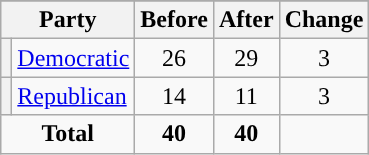<table class="wikitable" style="text-align:center;">
<tr>
</tr>
<tr>
<th colspan=2>Party</th>
<th>Before</th>
<th>After</th>
<th>Change</th>
</tr>
<tr>
<th style="background-color:"></th>
<td style="text-align:left;"><a href='#'>Democratic</a></td>
<td>26</td>
<td>29</td>
<td> 3</td>
</tr>
<tr>
<th style="background-color:"></th>
<td style="text-align:left;"><a href='#'>Republican</a></td>
<td>14</td>
<td>11</td>
<td> 3</td>
</tr>
<tr>
<td colspan=2><strong>Total</strong></td>
<td><strong>40</strong></td>
<td><strong>40</strong></td>
<td></td>
</tr>
</table>
